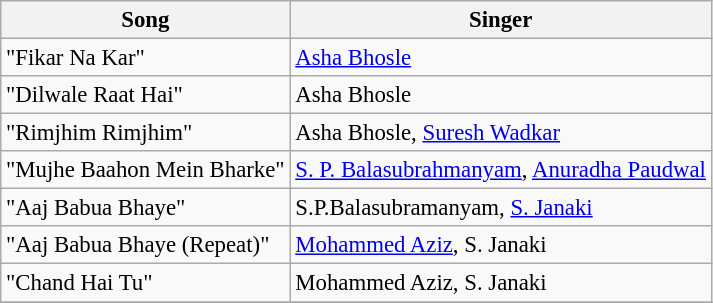<table class="wikitable" style="font-size:95%">
<tr>
<th>Song</th>
<th>Singer</th>
</tr>
<tr>
<td>"Fikar Na Kar"</td>
<td><a href='#'>Asha Bhosle</a></td>
</tr>
<tr>
<td>"Dilwale Raat Hai"</td>
<td>Asha Bhosle</td>
</tr>
<tr>
<td>"Rimjhim Rimjhim"</td>
<td>Asha Bhosle, <a href='#'>Suresh Wadkar</a></td>
</tr>
<tr>
<td>"Mujhe Baahon Mein Bharke"</td>
<td><a href='#'>S. P. Balasubrahmanyam</a>, <a href='#'>Anuradha Paudwal</a></td>
</tr>
<tr>
<td>"Aaj Babua Bhaye"</td>
<td>S.P.Balasubramanyam, <a href='#'>S. Janaki</a></td>
</tr>
<tr>
<td>"Aaj Babua Bhaye (Repeat)"</td>
<td><a href='#'>Mohammed Aziz</a>, S. Janaki</td>
</tr>
<tr>
<td>"Chand Hai Tu"</td>
<td>Mohammed Aziz, S. Janaki</td>
</tr>
<tr>
</tr>
</table>
